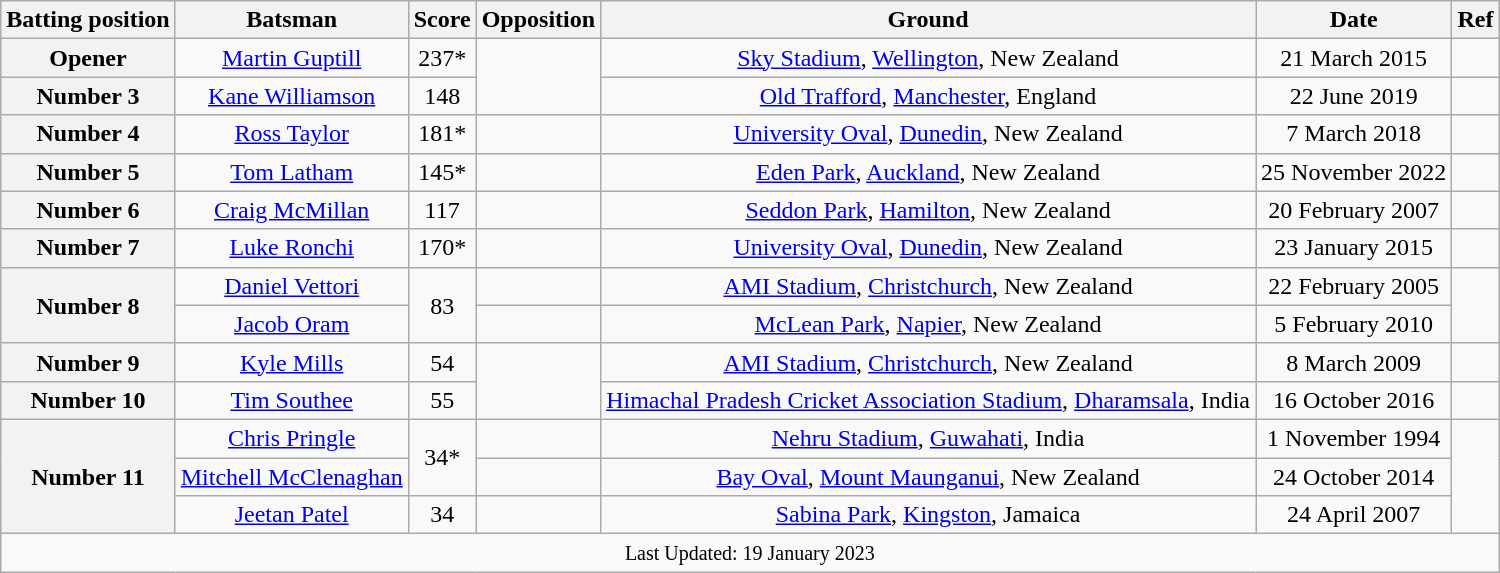<table class="wikitable sortable" style=text-align:center;>
<tr>
<th scope="col">Batting position</th>
<th scope="col">Batsman</th>
<th scope="col">Score</th>
<th scope="col">Opposition</th>
<th scope="col">Ground</th>
<th scope="col">Date</th>
<th scope="col">Ref</th>
</tr>
<tr>
<th scope=row style=text-align:center;>Opener</th>
<td><a href='#'>Martin Guptill</a></td>
<td>237*</td>
<td rowspan=2></td>
<td><a href='#'>Sky Stadium</a>, <a href='#'>Wellington</a>, New Zealand</td>
<td>21 March 2015</td>
<td></td>
</tr>
<tr>
<th scope=row style=text-align:center;>Number 3</th>
<td><a href='#'>Kane Williamson</a></td>
<td>148</td>
<td><a href='#'>Old Trafford</a>, <a href='#'>Manchester</a>, England</td>
<td>22 June 2019</td>
<td></td>
</tr>
<tr>
<th scope=row style=text-align:center;>Number 4</th>
<td><a href='#'>Ross Taylor</a></td>
<td>181*</td>
<td></td>
<td><a href='#'>University Oval</a>, <a href='#'>Dunedin</a>, New Zealand</td>
<td>7 March 2018</td>
<td></td>
</tr>
<tr>
<th scope=row style=text-align:center;>Number 5</th>
<td><a href='#'>Tom Latham</a></td>
<td>145*</td>
<td></td>
<td><a href='#'>Eden Park</a>, <a href='#'>Auckland</a>, New Zealand</td>
<td>25 November 2022</td>
<td></td>
</tr>
<tr>
<th scope=row style=text-align:center;>Number 6</th>
<td><a href='#'>Craig McMillan</a></td>
<td>117</td>
<td></td>
<td><a href='#'>Seddon Park</a>, <a href='#'>Hamilton</a>, New Zealand</td>
<td>20 February 2007</td>
<td></td>
</tr>
<tr>
<th scope=row style=text-align:center;>Number 7</th>
<td><a href='#'>Luke Ronchi</a></td>
<td>170*</td>
<td></td>
<td><a href='#'>University Oval</a>, <a href='#'>Dunedin</a>, New Zealand</td>
<td>23 January 2015</td>
<td></td>
</tr>
<tr>
<th scope=row style=text-align:center; rowspan=2>Number 8</th>
<td><a href='#'>Daniel Vettori</a></td>
<td rowspan=2>83</td>
<td></td>
<td><a href='#'>AMI Stadium</a>, <a href='#'>Christchurch</a>, New Zealand</td>
<td>22 February 2005</td>
<td rowspan=2></td>
</tr>
<tr>
<td><a href='#'>Jacob Oram</a></td>
<td></td>
<td><a href='#'>McLean Park</a>, <a href='#'>Napier</a>, New Zealand</td>
<td>5 February 2010</td>
</tr>
<tr>
<th scope=row style=text-align:center;>Number 9</th>
<td><a href='#'>Kyle Mills</a></td>
<td>54</td>
<td rowspan=2></td>
<td><a href='#'>AMI Stadium</a>, <a href='#'>Christchurch</a>, New Zealand</td>
<td>8 March 2009</td>
<td></td>
</tr>
<tr>
<th scope=row style=text-align:center;>Number 10</th>
<td><a href='#'>Tim Southee</a></td>
<td>55</td>
<td><a href='#'>Himachal Pradesh Cricket Association Stadium</a>, <a href='#'>Dharamsala</a>, India</td>
<td>16 October 2016</td>
<td></td>
</tr>
<tr>
<th scope=row style=text-align:center; rowspan=3>Number 11</th>
<td><a href='#'>Chris Pringle</a></td>
<td rowspan=2>34*</td>
<td></td>
<td><a href='#'>Nehru Stadium</a>, <a href='#'>Guwahati</a>, India</td>
<td>1 November 1994</td>
<td rowspan=3></td>
</tr>
<tr>
<td><a href='#'>Mitchell McClenaghan</a></td>
<td></td>
<td><a href='#'>Bay Oval</a>, <a href='#'>Mount Maunganui</a>, New Zealand</td>
<td>24 October 2014</td>
</tr>
<tr>
<td><a href='#'>Jeetan Patel</a></td>
<td>34</td>
<td></td>
<td><a href='#'>Sabina Park</a>, <a href='#'>Kingston</a>, Jamaica</td>
<td>24 April 2007</td>
</tr>
<tr>
<td colspan=7><small>Last Updated: 19 January 2023</small></td>
</tr>
</table>
